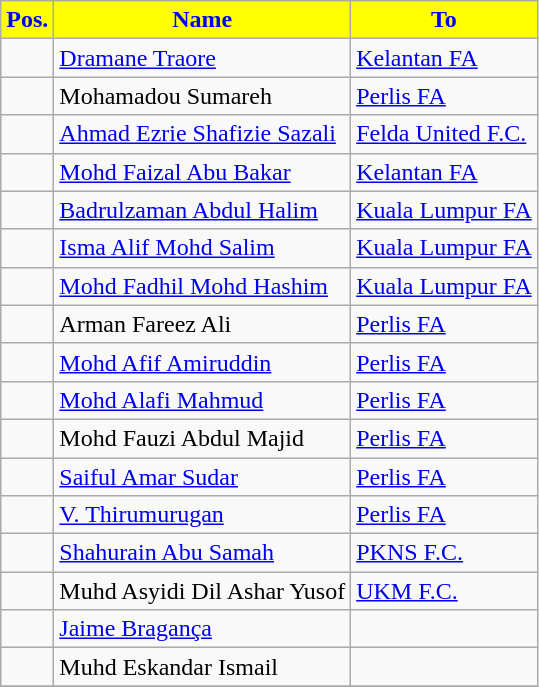<table class="wikitable sortable">
<tr>
<th style="background:Yellow; color:Blue;">Pos.</th>
<th style="background:Yellow; color:Blue;">Name</th>
<th style="background:Yellow; color:Blue;">To</th>
</tr>
<tr>
<td></td>
<td> <a href='#'>Dramane Traore</a></td>
<td> <a href='#'>Kelantan FA</a></td>
</tr>
<tr>
<td></td>
<td> Mohamadou Sumareh</td>
<td> <a href='#'>Perlis FA</a></td>
</tr>
<tr>
<td></td>
<td> <a href='#'>Ahmad Ezrie Shafizie Sazali</a></td>
<td> <a href='#'>Felda United F.C.</a></td>
</tr>
<tr>
<td></td>
<td> <a href='#'>Mohd Faizal Abu Bakar</a></td>
<td> <a href='#'>Kelantan FA</a></td>
</tr>
<tr>
<td></td>
<td> <a href='#'>Badrulzaman Abdul Halim</a></td>
<td> <a href='#'>Kuala Lumpur FA</a></td>
</tr>
<tr>
<td></td>
<td> <a href='#'>Isma Alif Mohd Salim</a></td>
<td> <a href='#'>Kuala Lumpur FA</a></td>
</tr>
<tr>
<td></td>
<td> <a href='#'>Mohd Fadhil Mohd Hashim</a></td>
<td> <a href='#'>Kuala Lumpur FA</a></td>
</tr>
<tr>
<td></td>
<td> Arman Fareez Ali</td>
<td> <a href='#'>Perlis FA</a></td>
</tr>
<tr>
<td></td>
<td> <a href='#'>Mohd Afif Amiruddin</a></td>
<td> <a href='#'>Perlis FA</a></td>
</tr>
<tr>
<td></td>
<td> <a href='#'>Mohd Alafi Mahmud</a></td>
<td> <a href='#'>Perlis FA</a></td>
</tr>
<tr>
<td></td>
<td> Mohd Fauzi Abdul Majid</td>
<td> <a href='#'>Perlis FA</a></td>
</tr>
<tr>
<td></td>
<td> <a href='#'>Saiful Amar Sudar</a></td>
<td> <a href='#'>Perlis FA</a></td>
</tr>
<tr>
<td></td>
<td> <a href='#'>V. Thirumurugan</a></td>
<td> <a href='#'>Perlis FA</a></td>
</tr>
<tr>
<td></td>
<td> <a href='#'>Shahurain Abu Samah</a></td>
<td> <a href='#'>PKNS F.C.</a></td>
</tr>
<tr>
<td></td>
<td> Muhd Asyidi Dil Ashar Yusof</td>
<td> <a href='#'>UKM F.C.</a></td>
</tr>
<tr>
<td></td>
<td> <a href='#'>Jaime Bragança</a></td>
<td></td>
</tr>
<tr>
<td></td>
<td> Muhd Eskandar Ismail</td>
<td></td>
</tr>
<tr>
</tr>
</table>
